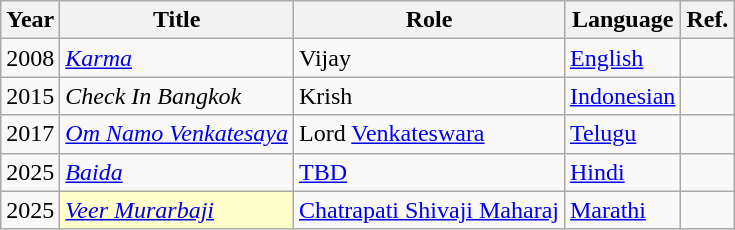<table class="wikitable sortable plainrowheaders">
<tr>
<th scope="col">Year</th>
<th scope="col">Title</th>
<th scope="col">Role</th>
<th scope="col">Language</th>
<th scope="col" class="unsortable">Ref.</th>
</tr>
<tr>
<td>2008</td>
<td><em><a href='#'>Karma</a></em></td>
<td>Vijay</td>
<td><a href='#'>English</a></td>
<td></td>
</tr>
<tr>
<td>2015</td>
<td><em>Check In Bangkok</em></td>
<td>Krish</td>
<td><a href='#'>Indonesian</a></td>
<td></td>
</tr>
<tr>
<td>2017</td>
<td><em><a href='#'>Om Namo Venkatesaya</a></em></td>
<td>Lord <a href='#'>Venkateswara</a></td>
<td><a href='#'>Telugu</a></td>
<td></td>
</tr>
<tr>
<td>2025</td>
<td><em><a href='#'>Baida</a></em></td>
<td><a href='#'>TBD</a></td>
<td><a href='#'>Hindi</a></td>
</tr>
<tr>
<td>2025</td>
<td scope="row" align="left" style="background:#FFFFCC;"><em><a href='#'>Veer Murarbaji</a></em></td>
<td><a href='#'>Chatrapati Shivaji Maharaj</a></td>
<td><a href='#'>Marathi</a></td>
<td></td>
</tr>
</table>
